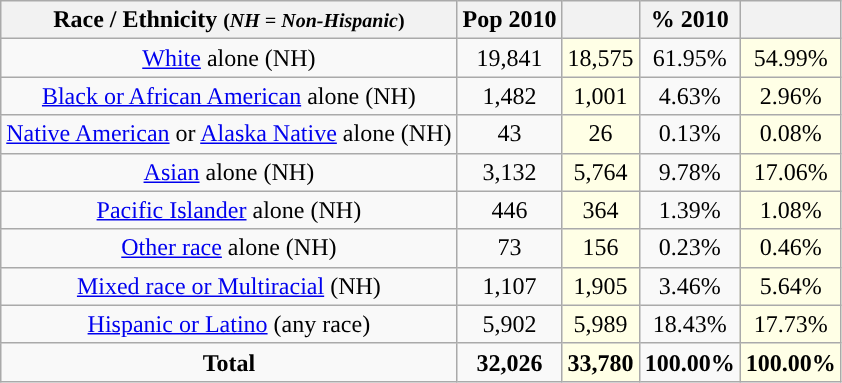<table class="wikitable" style="text-align:center;">
<tr>
<th>Race / Ethnicity <small>(<em>NH = Non-Hispanic</em>)</small></th>
<th>Pop 2010</th>
<th></th>
<th>% 2010</th>
<th></th>
</tr>
<tr>
<td><a href='#'>White</a> alone (NH)</td>
<td>19,841</td>
<td style='background: #ffffe6;'>18,575</td>
<td>61.95%</td>
<td style='background: #ffffe6;'>54.99%</td>
</tr>
<tr>
<td><a href='#'>Black or African American</a> alone (NH)</td>
<td>1,482</td>
<td style='background: #ffffe6;'>1,001</td>
<td>4.63%</td>
<td style='background: #ffffe6;'>2.96%</td>
</tr>
<tr>
<td><a href='#'>Native American</a> or <a href='#'>Alaska Native</a> alone (NH)</td>
<td>43</td>
<td style='background: #ffffe6;'>26</td>
<td>0.13%</td>
<td style='background: #ffffe6;'>0.08%</td>
</tr>
<tr>
<td><a href='#'>Asian</a> alone (NH)</td>
<td>3,132</td>
<td style='background: #ffffe6;'>5,764</td>
<td>9.78%</td>
<td style='background: #ffffe6;'>17.06%</td>
</tr>
<tr>
<td><a href='#'>Pacific Islander</a> alone (NH)</td>
<td>446</td>
<td style='background: #ffffe6;'>364</td>
<td>1.39%</td>
<td style='background: #ffffe6;'>1.08%</td>
</tr>
<tr>
<td><a href='#'>Other race</a> alone (NH)</td>
<td>73</td>
<td style='background: #ffffe6;'>156</td>
<td>0.23%</td>
<td style='background: #ffffe6;'>0.46%</td>
</tr>
<tr>
<td><a href='#'>Mixed race or Multiracial</a> (NH)</td>
<td>1,107</td>
<td style='background: #ffffe6;'>1,905</td>
<td>3.46%</td>
<td style='background: #ffffe6;'>5.64%</td>
</tr>
<tr>
<td><a href='#'>Hispanic or Latino</a> (any race)</td>
<td>5,902</td>
<td style='background: #ffffe6;'>5,989</td>
<td>18.43%</td>
<td style='background: #ffffe6;'>17.73%</td>
</tr>
<tr>
<td><strong>Total</strong></td>
<td><strong>32,026</strong></td>
<td style='background: #ffffe6;'><strong>33,780</strong></td>
<td><strong>100.00%</strong></td>
<td style='background: #ffffe6;'><strong>100.00%</strong></td>
</tr>
</table>
